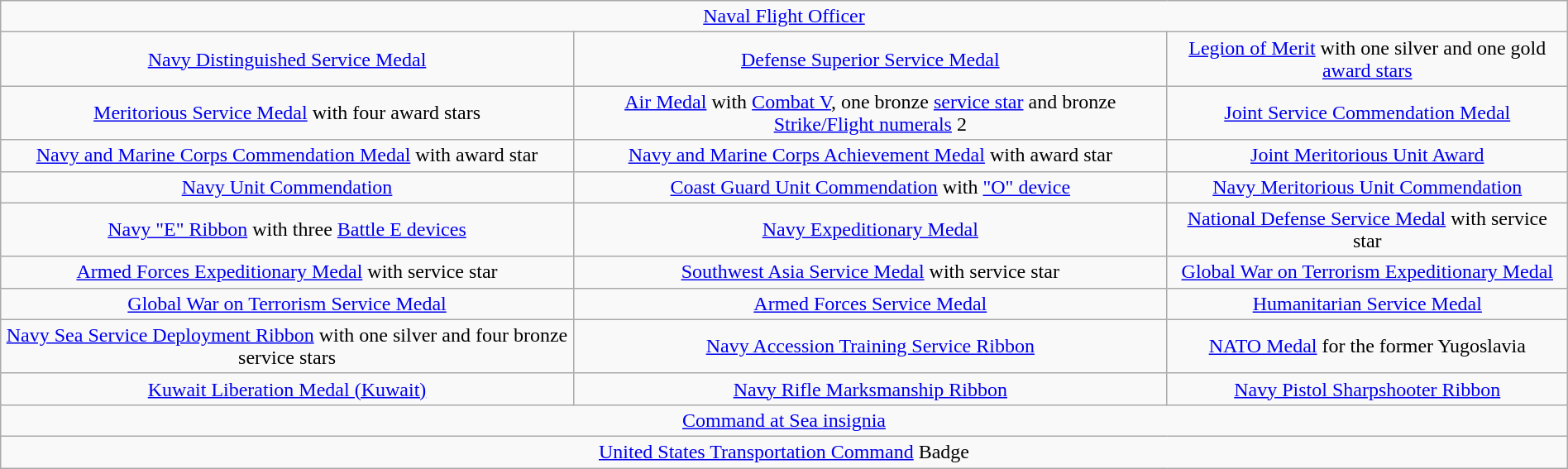<table class="wikitable" style="margin:1em auto; text-align:center;">
<tr>
<td colspan="3"><a href='#'>Naval Flight Officer</a></td>
</tr>
<tr>
<td><a href='#'>Navy Distinguished Service Medal</a></td>
<td><a href='#'>Defense Superior Service Medal</a></td>
<td><a href='#'>Legion of Merit</a> with one silver and one gold <a href='#'>award stars</a></td>
</tr>
<tr>
<td><a href='#'>Meritorious Service Medal</a> with four award stars</td>
<td><a href='#'>Air Medal</a> with <a href='#'>Combat V</a>, one bronze <a href='#'>service star</a> and bronze <a href='#'>Strike/Flight numerals</a> 2</td>
<td><a href='#'>Joint Service Commendation Medal</a></td>
</tr>
<tr>
<td><a href='#'>Navy and Marine Corps Commendation Medal</a> with award star</td>
<td><a href='#'>Navy and Marine Corps Achievement Medal</a> with award star</td>
<td><a href='#'>Joint Meritorious Unit Award</a></td>
</tr>
<tr>
<td><a href='#'>Navy Unit Commendation</a></td>
<td><a href='#'>Coast Guard Unit Commendation</a> with <a href='#'>"O" device</a></td>
<td><a href='#'>Navy Meritorious Unit Commendation</a></td>
</tr>
<tr>
<td><a href='#'>Navy "E" Ribbon</a> with three <a href='#'>Battle E devices</a></td>
<td><a href='#'>Navy Expeditionary Medal</a></td>
<td><a href='#'>National Defense Service Medal</a> with service star</td>
</tr>
<tr>
<td><a href='#'>Armed Forces Expeditionary Medal</a> with service star</td>
<td><a href='#'>Southwest Asia Service Medal</a> with service star</td>
<td><a href='#'>Global War on Terrorism Expeditionary Medal</a></td>
</tr>
<tr>
<td><a href='#'>Global War on Terrorism Service Medal</a></td>
<td><a href='#'>Armed Forces Service Medal</a></td>
<td><a href='#'>Humanitarian Service Medal</a></td>
</tr>
<tr>
<td><a href='#'>Navy Sea Service Deployment Ribbon</a> with one silver and four bronze service stars</td>
<td><a href='#'>Navy Accession Training Service Ribbon</a></td>
<td><a href='#'>NATO Medal</a> for the former Yugoslavia</td>
</tr>
<tr>
<td><a href='#'>Kuwait Liberation Medal (Kuwait)</a></td>
<td><a href='#'>Navy Rifle Marksmanship Ribbon</a></td>
<td><a href='#'>Navy Pistol Sharpshooter Ribbon</a></td>
</tr>
<tr>
<td colspan="3"><a href='#'>Command at Sea insignia</a></td>
</tr>
<tr>
<td colspan="3"><a href='#'>United States Transportation Command</a> Badge</td>
</tr>
</table>
